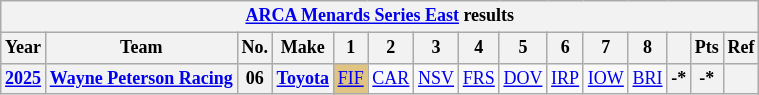<table class="wikitable" style="text-align:center; font-size:75%">
<tr>
<th colspan=21><a href='#'>ARCA Menards Series East</a> results</th>
</tr>
<tr>
<th>Year</th>
<th>Team</th>
<th>No.</th>
<th>Make</th>
<th>1</th>
<th>2</th>
<th>3</th>
<th>4</th>
<th>5</th>
<th>6</th>
<th>7</th>
<th>8</th>
<th></th>
<th>Pts</th>
<th>Ref</th>
</tr>
<tr>
<th><a href='#'>2025</a></th>
<th><a href='#'>Wayne Peterson Racing</a></th>
<th>06</th>
<th><a href='#'>Toyota</a></th>
<td style="background:#DFC484;"><a href='#'>FIF</a><br></td>
<td><a href='#'>CAR</a></td>
<td><a href='#'>NSV</a></td>
<td><a href='#'>FRS</a></td>
<td><a href='#'>DOV</a></td>
<td><a href='#'>IRP</a></td>
<td><a href='#'>IOW</a></td>
<td><a href='#'>BRI</a></td>
<th>-*</th>
<th>-*</th>
<th></th>
</tr>
</table>
